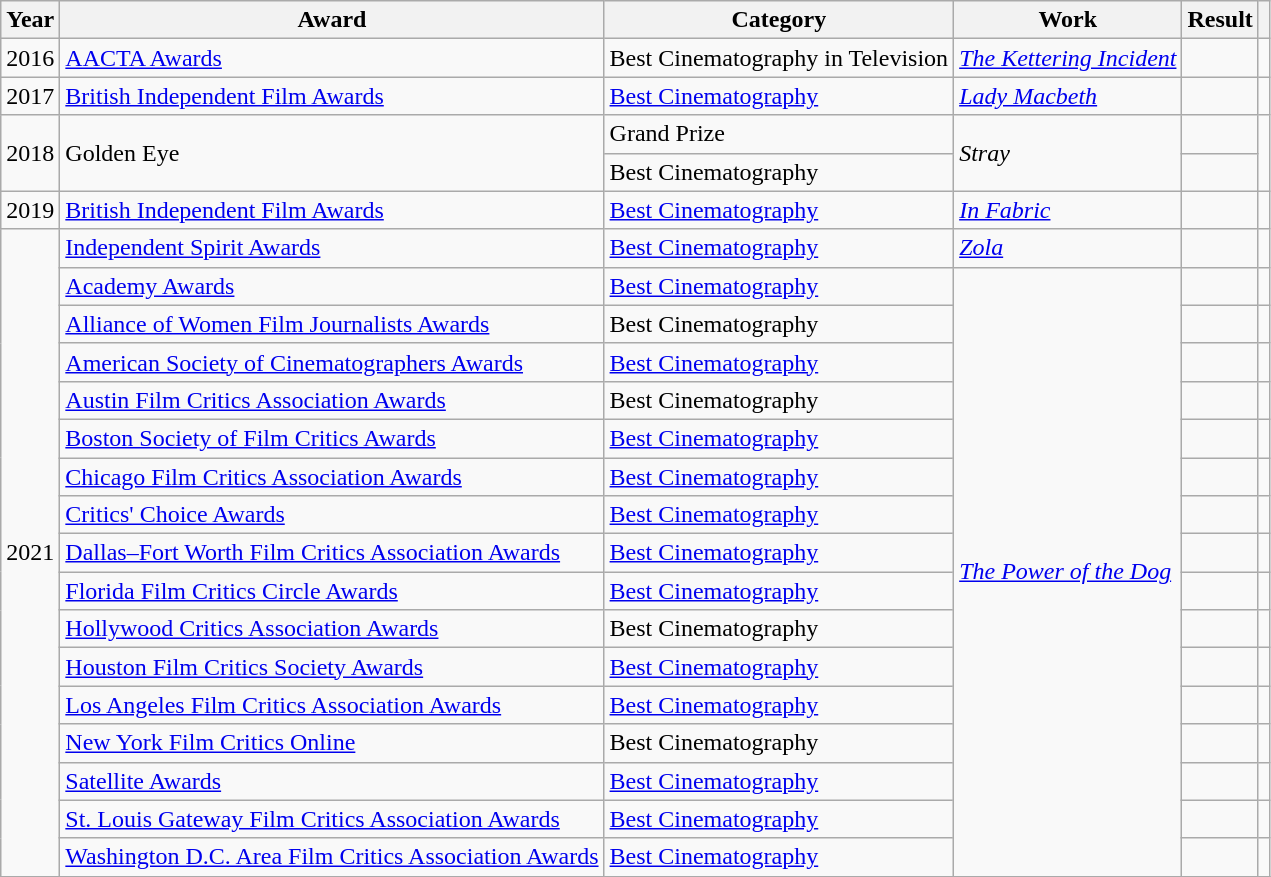<table class="wikitable">
<tr>
<th>Year</th>
<th>Award</th>
<th>Category</th>
<th>Work</th>
<th>Result</th>
<th></th>
</tr>
<tr>
<td>2016</td>
<td><a href='#'>AACTA Awards</a></td>
<td>Best Cinematography in Television</td>
<td><em><a href='#'>The Kettering Incident</a></em></td>
<td></td>
<td></td>
</tr>
<tr>
<td>2017</td>
<td><a href='#'>British Independent Film Awards</a></td>
<td><a href='#'>Best Cinematography</a></td>
<td><em><a href='#'>Lady Macbeth</a></em></td>
<td></td>
<td></td>
</tr>
<tr>
<td rowspan="2">2018</td>
<td rowspan="2">Golden Eye</td>
<td>Grand Prize</td>
<td rowspan="2"><em>Stray</em></td>
<td></td>
<td rowspan="2"></td>
</tr>
<tr>
<td>Best Cinematography</td>
<td></td>
</tr>
<tr>
<td>2019</td>
<td><a href='#'>British Independent Film Awards</a></td>
<td><a href='#'>Best Cinematography</a></td>
<td><em><a href='#'>In Fabric</a></em></td>
<td></td>
<td></td>
</tr>
<tr>
<td rowspan="17">2021</td>
<td><a href='#'>Independent Spirit Awards</a></td>
<td><a href='#'>Best Cinematography</a></td>
<td><em><a href='#'>Zola</a></em></td>
<td></td>
<td></td>
</tr>
<tr>
<td><a href='#'>Academy Awards</a></td>
<td><a href='#'>Best Cinematography</a></td>
<td rowspan="16"><em><a href='#'>The Power of the Dog</a></em></td>
<td></td>
<td></td>
</tr>
<tr>
<td><a href='#'>Alliance of Women Film Journalists Awards</a></td>
<td>Best Cinematography</td>
<td></td>
<td></td>
</tr>
<tr>
<td><a href='#'>American Society of Cinematographers Awards</a></td>
<td><a href='#'>Best Cinematography</a></td>
<td></td>
<td></td>
</tr>
<tr>
<td><a href='#'>Austin Film Critics Association Awards</a></td>
<td>Best Cinematography</td>
<td></td>
<td></td>
</tr>
<tr>
<td><a href='#'>Boston Society of Film Critics Awards</a></td>
<td><a href='#'>Best Cinematography</a></td>
<td></td>
<td></td>
</tr>
<tr>
<td><a href='#'>Chicago Film Critics Association Awards</a></td>
<td><a href='#'>Best Cinematography</a></td>
<td></td>
<td></td>
</tr>
<tr>
<td><a href='#'>Critics' Choice Awards</a></td>
<td><a href='#'>Best Cinematography</a></td>
<td></td>
<td></td>
</tr>
<tr>
<td><a href='#'>Dallas–Fort Worth Film Critics Association Awards</a></td>
<td><a href='#'>Best Cinematography</a></td>
<td></td>
<td></td>
</tr>
<tr>
<td><a href='#'>Florida Film Critics Circle Awards</a></td>
<td><a href='#'>Best Cinematography</a></td>
<td></td>
<td></td>
</tr>
<tr>
<td><a href='#'>Hollywood Critics Association Awards</a></td>
<td>Best Cinematography</td>
<td></td>
<td></td>
</tr>
<tr>
<td><a href='#'>Houston Film Critics Society Awards</a></td>
<td><a href='#'>Best Cinematography</a></td>
<td></td>
<td></td>
</tr>
<tr>
<td><a href='#'>Los Angeles Film Critics Association Awards</a></td>
<td><a href='#'>Best Cinematography</a></td>
<td></td>
<td></td>
</tr>
<tr>
<td><a href='#'>New York Film Critics Online</a></td>
<td>Best Cinematography</td>
<td></td>
<td></td>
</tr>
<tr>
<td><a href='#'>Satellite Awards</a></td>
<td><a href='#'>Best Cinematography</a></td>
<td></td>
<td></td>
</tr>
<tr>
<td><a href='#'>St. Louis Gateway Film Critics Association Awards</a></td>
<td><a href='#'>Best Cinematography</a></td>
<td></td>
<td></td>
</tr>
<tr>
<td><a href='#'>Washington D.C. Area Film Critics Association Awards</a></td>
<td><a href='#'>Best Cinematography</a></td>
<td></td>
<td></td>
</tr>
<tr>
</tr>
</table>
